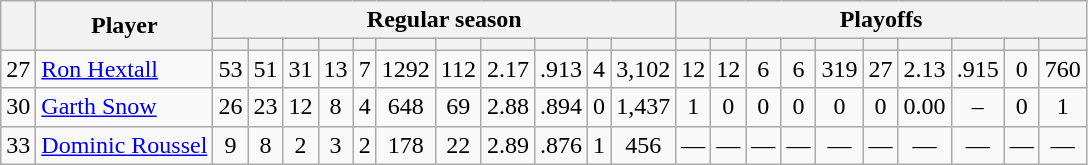<table class="wikitable plainrowheaders" style="text-align:center;">
<tr>
<th scope="col" rowspan="2"></th>
<th scope="col" rowspan="2">Player</th>
<th scope=colgroup colspan=11>Regular season</th>
<th scope=colgroup colspan=10>Playoffs</th>
</tr>
<tr>
<th scope="col"></th>
<th scope="col"></th>
<th scope="col"></th>
<th scope="col"></th>
<th scope="col"></th>
<th scope="col"></th>
<th scope="col"></th>
<th scope="col"></th>
<th scope="col"></th>
<th scope="col"></th>
<th scope="col"></th>
<th scope="col"></th>
<th scope="col"></th>
<th scope="col"></th>
<th scope="col"></th>
<th scope="col"></th>
<th scope="col"></th>
<th scope="col"></th>
<th scope="col"></th>
<th scope="col"></th>
<th scope="col"></th>
</tr>
<tr>
<td scope="row">27</td>
<td align="left"><a href='#'>Ron Hextall</a></td>
<td>53</td>
<td>51</td>
<td>31</td>
<td>13</td>
<td>7</td>
<td>1292</td>
<td>112</td>
<td>2.17</td>
<td>.913</td>
<td>4</td>
<td>3,102</td>
<td>12</td>
<td>12</td>
<td>6</td>
<td>6</td>
<td>319</td>
<td>27</td>
<td>2.13</td>
<td>.915</td>
<td>0</td>
<td>760</td>
</tr>
<tr>
<td scope="row">30</td>
<td align="left"><a href='#'>Garth Snow</a></td>
<td>26</td>
<td>23</td>
<td>12</td>
<td>8</td>
<td>4</td>
<td>648</td>
<td>69</td>
<td>2.88</td>
<td>.894</td>
<td>0</td>
<td>1,437</td>
<td>1</td>
<td>0</td>
<td>0</td>
<td>0</td>
<td>0</td>
<td>0</td>
<td>0.00</td>
<td>–</td>
<td>0</td>
<td>1</td>
</tr>
<tr>
<td scope="row">33</td>
<td align="left"><a href='#'>Dominic Roussel</a></td>
<td>9</td>
<td>8</td>
<td>2</td>
<td>3</td>
<td>2</td>
<td>178</td>
<td>22</td>
<td>2.89</td>
<td>.876</td>
<td>1</td>
<td>456</td>
<td>—</td>
<td>—</td>
<td>—</td>
<td>—</td>
<td>—</td>
<td>—</td>
<td>—</td>
<td>—</td>
<td>—</td>
<td>—</td>
</tr>
</table>
